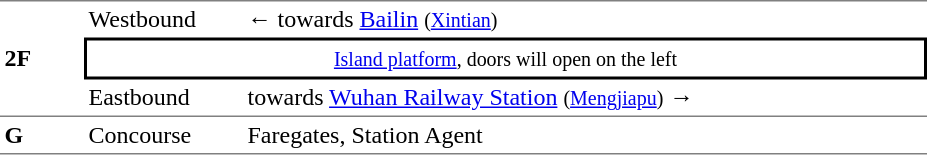<table table border=0 cellspacing=0 cellpadding=3>
<tr>
<td style="border-top:solid 1px gray;border-bottom:solid 1px gray;" rowspan=3><strong>2F</strong></td>
<td style="border-top:solid 1px gray;border-bottom:solid 0px gray;">Westbound</td>
<td style="border-top:solid 1px gray;border-bottom:solid 0px gray;">←  towards <a href='#'>Bailin</a> <small>(<a href='#'>Xintian</a>)</small></td>
</tr>
<tr>
<td style="border-right:solid 2px black;border-left:solid 2px black;border-top:solid 2px black;border-bottom:solid 2px black;text-align:center;" colspan=2><small><a href='#'>Island platform</a>, doors will open on the left</small></td>
</tr>
<tr>
<td style="border-bottom:solid 1px gray;">Eastbound</td>
<td style="border-bottom:solid 1px gray;"> towards <a href='#'>Wuhan Railway Station</a> <small>(<a href='#'>Mengjiapu</a>)</small> →</td>
</tr>
<tr>
<td style="border-top:solid 0px gray;border-bottom:solid 1px gray;" width=50><strong>G</strong></td>
<td style="border-top:solid 0px gray;border-bottom:solid 1px gray;" width=100>Concourse</td>
<td style="border-top:solid 0px gray;border-bottom:solid 1px gray;" width=450>Faregates, Station Agent</td>
</tr>
</table>
